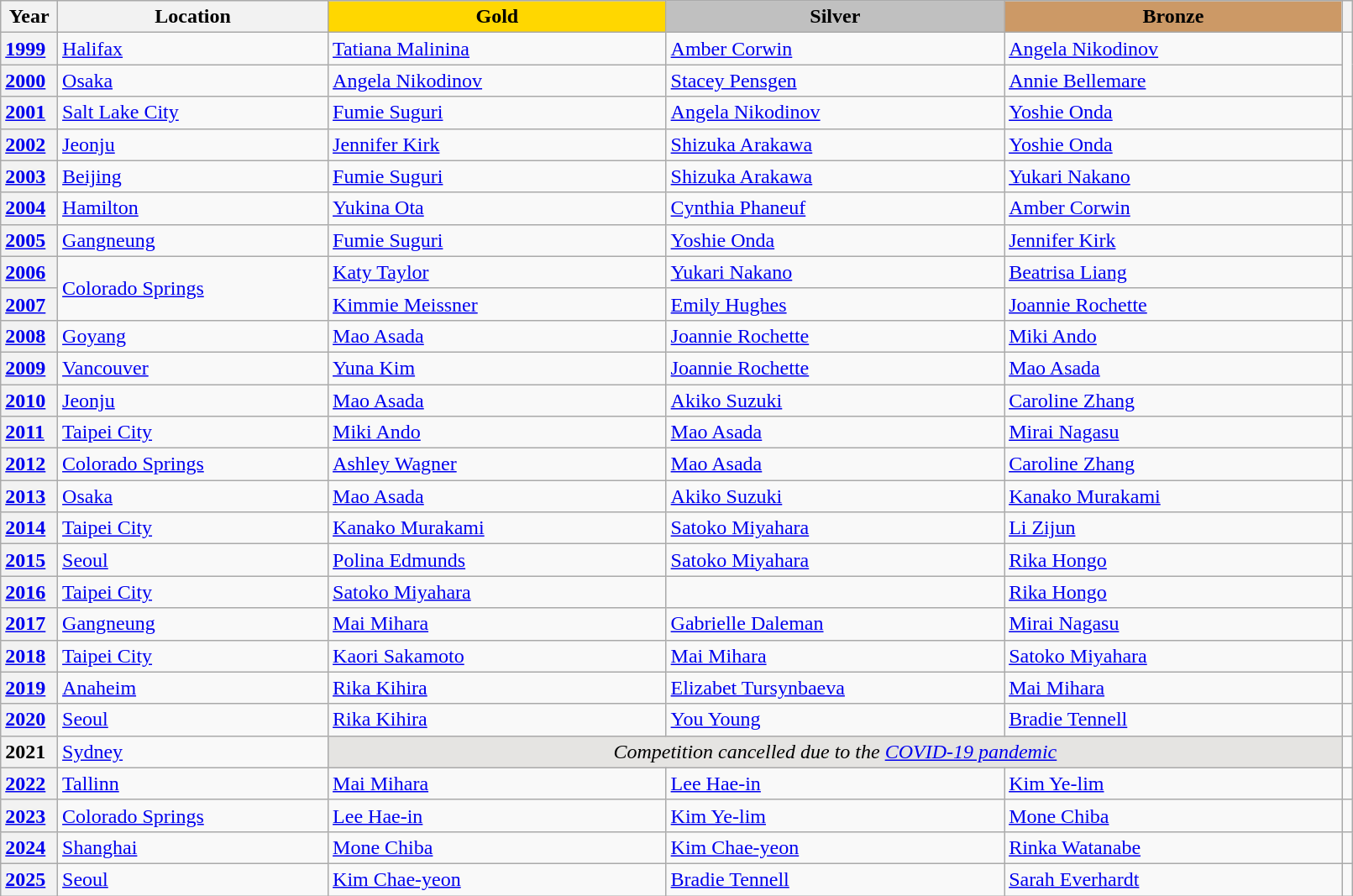<table class="wikitable unsortable" style="text-align:left; width:85%">
<tr>
<th scope="col" style="text-align:center">Year</th>
<th scope="col" style="text-align:center; width:20%">Location</th>
<th scope="col" style="text-align:center; width:25%; background:gold">Gold</th>
<th scope="col" style="text-align:center; width:25%; background:silver">Silver</th>
<th scope="col" style="text-align:center; width:25%; background:#c96">Bronze</th>
<th scope="col" style="text-align:center"></th>
</tr>
<tr>
<th scope="row" style="text-align:left"><a href='#'>1999</a></th>
<td> <a href='#'>Halifax</a></td>
<td> <a href='#'>Tatiana Malinina</a></td>
<td> <a href='#'>Amber Corwin</a></td>
<td> <a href='#'>Angela Nikodinov</a></td>
<td rowspan="2"></td>
</tr>
<tr>
<th scope="row" style="text-align:left"><a href='#'>2000</a></th>
<td> <a href='#'>Osaka</a></td>
<td> <a href='#'>Angela Nikodinov</a></td>
<td> <a href='#'>Stacey Pensgen</a></td>
<td> <a href='#'>Annie Bellemare</a></td>
</tr>
<tr>
<th scope="row" style="text-align:left"><a href='#'>2001</a></th>
<td> <a href='#'>Salt Lake City</a></td>
<td> <a href='#'>Fumie Suguri</a></td>
<td> <a href='#'>Angela Nikodinov</a></td>
<td> <a href='#'>Yoshie Onda</a></td>
<td></td>
</tr>
<tr>
<th scope="row" style="text-align:left"><a href='#'>2002</a></th>
<td> <a href='#'>Jeonju</a></td>
<td> <a href='#'>Jennifer Kirk</a></td>
<td> <a href='#'>Shizuka Arakawa</a></td>
<td> <a href='#'>Yoshie Onda</a></td>
<td></td>
</tr>
<tr>
<th scope="row" style="text-align:left"><a href='#'>2003</a></th>
<td> <a href='#'>Beijing</a></td>
<td> <a href='#'>Fumie Suguri</a></td>
<td> <a href='#'>Shizuka Arakawa</a></td>
<td> <a href='#'>Yukari Nakano</a></td>
<td></td>
</tr>
<tr>
<th scope="row" style="text-align:left"><a href='#'>2004</a></th>
<td> <a href='#'>Hamilton</a></td>
<td> <a href='#'>Yukina Ota</a></td>
<td> <a href='#'>Cynthia Phaneuf</a></td>
<td> <a href='#'>Amber Corwin</a></td>
<td></td>
</tr>
<tr>
<th scope="row" style="text-align:left"><a href='#'>2005</a></th>
<td> <a href='#'>Gangneung</a></td>
<td> <a href='#'>Fumie Suguri</a></td>
<td> <a href='#'>Yoshie Onda</a></td>
<td> <a href='#'>Jennifer Kirk</a></td>
<td></td>
</tr>
<tr>
<th scope="row" style="text-align:left"><a href='#'>2006</a></th>
<td rowspan="2"> <a href='#'>Colorado Springs</a></td>
<td> <a href='#'>Katy Taylor</a></td>
<td> <a href='#'>Yukari Nakano</a></td>
<td> <a href='#'>Beatrisa Liang</a></td>
<td></td>
</tr>
<tr>
<th scope="row" style="text-align:left"><a href='#'>2007</a></th>
<td> <a href='#'>Kimmie Meissner</a></td>
<td> <a href='#'>Emily Hughes</a></td>
<td> <a href='#'>Joannie Rochette</a></td>
<td></td>
</tr>
<tr>
<th scope="row" style="text-align:left"><a href='#'>2008</a></th>
<td> <a href='#'>Goyang</a></td>
<td> <a href='#'>Mao Asada</a></td>
<td> <a href='#'>Joannie Rochette</a></td>
<td> <a href='#'>Miki Ando</a></td>
<td></td>
</tr>
<tr>
<th scope="row" style="text-align:left"><a href='#'>2009</a></th>
<td> <a href='#'>Vancouver</a></td>
<td> <a href='#'>Yuna Kim</a></td>
<td> <a href='#'>Joannie Rochette</a></td>
<td> <a href='#'>Mao Asada</a></td>
<td></td>
</tr>
<tr>
<th scope="row" style="text-align:left"><a href='#'>2010</a></th>
<td> <a href='#'>Jeonju</a></td>
<td> <a href='#'>Mao Asada</a></td>
<td> <a href='#'>Akiko Suzuki</a></td>
<td> <a href='#'>Caroline Zhang</a></td>
<td></td>
</tr>
<tr>
<th scope="row" style="text-align:left"><a href='#'>2011</a></th>
<td> <a href='#'>Taipei City</a></td>
<td> <a href='#'>Miki Ando</a></td>
<td> <a href='#'>Mao Asada</a></td>
<td> <a href='#'>Mirai Nagasu</a></td>
<td></td>
</tr>
<tr>
<th scope="row" style="text-align:left"><a href='#'>2012</a></th>
<td> <a href='#'>Colorado Springs</a></td>
<td> <a href='#'>Ashley Wagner</a></td>
<td> <a href='#'>Mao Asada</a></td>
<td> <a href='#'>Caroline Zhang</a></td>
<td></td>
</tr>
<tr>
<th scope="row" style="text-align:left"><a href='#'>2013</a></th>
<td> <a href='#'>Osaka</a></td>
<td> <a href='#'>Mao Asada</a></td>
<td> <a href='#'>Akiko Suzuki</a></td>
<td> <a href='#'>Kanako Murakami</a></td>
<td></td>
</tr>
<tr>
<th scope="row" style="text-align:left"><a href='#'>2014</a></th>
<td> <a href='#'>Taipei City</a></td>
<td> <a href='#'>Kanako Murakami</a></td>
<td> <a href='#'>Satoko Miyahara</a></td>
<td> <a href='#'>Li Zijun</a></td>
<td></td>
</tr>
<tr>
<th scope="row" style="text-align:left"><a href='#'>2015</a></th>
<td> <a href='#'>Seoul</a></td>
<td> <a href='#'>Polina Edmunds</a></td>
<td> <a href='#'>Satoko Miyahara</a></td>
<td> <a href='#'>Rika Hongo</a></td>
<td></td>
</tr>
<tr>
<th scope="row" style="text-align:left"><a href='#'>2016</a></th>
<td> <a href='#'>Taipei City</a></td>
<td> <a href='#'>Satoko Miyahara</a></td>
<td></td>
<td> <a href='#'>Rika Hongo</a></td>
<td></td>
</tr>
<tr>
<th scope="row" style="text-align:left"><a href='#'>2017</a></th>
<td> <a href='#'>Gangneung</a></td>
<td> <a href='#'>Mai Mihara</a></td>
<td> <a href='#'>Gabrielle Daleman</a></td>
<td> <a href='#'>Mirai Nagasu</a></td>
<td></td>
</tr>
<tr>
<th scope="row" style="text-align:left"><a href='#'>2018</a></th>
<td> <a href='#'>Taipei City</a></td>
<td> <a href='#'>Kaori Sakamoto</a></td>
<td> <a href='#'>Mai Mihara</a></td>
<td> <a href='#'>Satoko Miyahara</a></td>
<td></td>
</tr>
<tr>
<th scope="row" style="text-align:left"><a href='#'>2019</a></th>
<td> <a href='#'>Anaheim</a></td>
<td> <a href='#'>Rika Kihira</a></td>
<td> <a href='#'>Elizabet Tursynbaeva</a></td>
<td> <a href='#'>Mai Mihara</a></td>
<td></td>
</tr>
<tr>
<th scope="row" style="text-align:left"><a href='#'>2020</a></th>
<td> <a href='#'>Seoul</a></td>
<td> <a href='#'>Rika Kihira</a></td>
<td> <a href='#'>You Young</a></td>
<td> <a href='#'>Bradie Tennell</a></td>
<td></td>
</tr>
<tr>
<th scope="row" style="text-align:left">2021</th>
<td> <a href='#'>Sydney</a></td>
<td colspan="3" align="center" bgcolor="e5e4e2"><em>Competition cancelled due to the <a href='#'>COVID-19 pandemic</a></em></td>
<td></td>
</tr>
<tr>
<th scope="row" style="text-align:left"><a href='#'>2022</a></th>
<td> <a href='#'>Tallinn</a></td>
<td> <a href='#'>Mai Mihara</a></td>
<td> <a href='#'>Lee Hae-in</a></td>
<td> <a href='#'>Kim Ye-lim</a></td>
<td></td>
</tr>
<tr>
<th scope="row" style="text-align:left"><a href='#'>2023</a></th>
<td> <a href='#'>Colorado Springs</a></td>
<td> <a href='#'>Lee Hae-in</a></td>
<td> <a href='#'>Kim Ye-lim</a></td>
<td> <a href='#'>Mone Chiba</a></td>
<td></td>
</tr>
<tr>
<th scope="row" style="text-align:left"><a href='#'>2024</a></th>
<td> <a href='#'>Shanghai</a></td>
<td> <a href='#'>Mone Chiba</a></td>
<td> <a href='#'>Kim Chae-yeon</a></td>
<td> <a href='#'>Rinka Watanabe</a></td>
<td></td>
</tr>
<tr>
<th scope="row" style="text-align:left"><a href='#'>2025</a></th>
<td> <a href='#'>Seoul</a></td>
<td> <a href='#'>Kim Chae-yeon</a></td>
<td> <a href='#'>Bradie Tennell</a></td>
<td> <a href='#'>Sarah Everhardt</a></td>
<td></td>
</tr>
</table>
